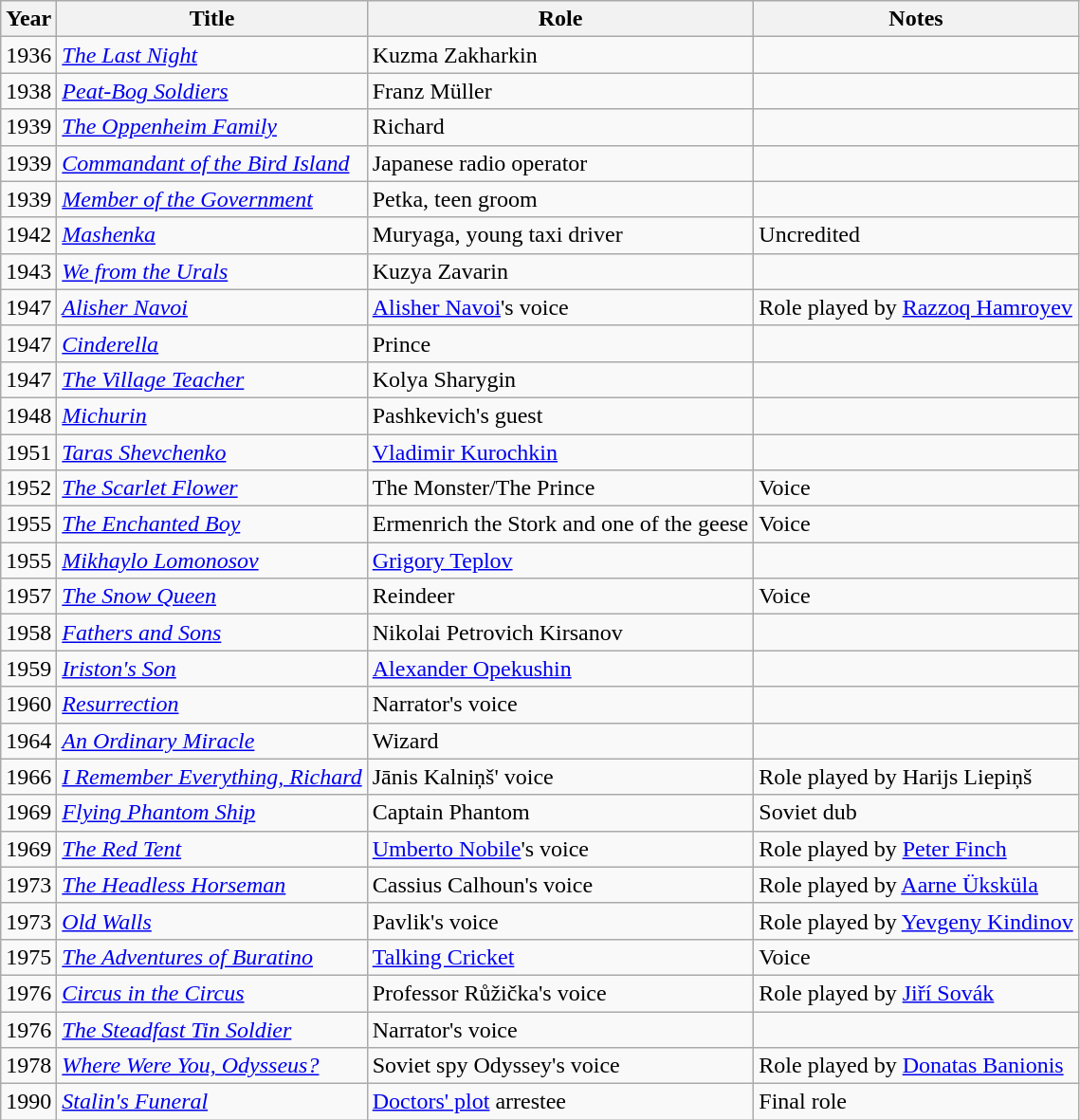<table class="wikitable sortable">
<tr>
<th>Year</th>
<th>Title</th>
<th>Role</th>
<th class="unsortable">Notes</th>
</tr>
<tr>
<td>1936</td>
<td><em><a href='#'>The Last Night</a></em></td>
<td>Kuzma Zakharkin</td>
<td></td>
</tr>
<tr>
<td>1938</td>
<td><em><a href='#'>Peat-Bog Soldiers</a></em></td>
<td>Franz Müller</td>
<td></td>
</tr>
<tr>
<td>1939</td>
<td><em><a href='#'>The Oppenheim Family</a></em></td>
<td>Richard</td>
<td></td>
</tr>
<tr>
<td>1939</td>
<td><em><a href='#'>Commandant of the Bird Island</a></em></td>
<td>Japanese radio operator</td>
<td></td>
</tr>
<tr>
<td>1939</td>
<td><em><a href='#'>Member of the Government</a></em></td>
<td>Petka, teen groom</td>
<td></td>
</tr>
<tr>
<td>1942</td>
<td><em><a href='#'>Mashenka</a></em></td>
<td>Muryaga, young taxi driver</td>
<td>Uncredited</td>
</tr>
<tr>
<td>1943</td>
<td><em><a href='#'>We from the Urals</a></em></td>
<td>Kuzya Zavarin</td>
<td></td>
</tr>
<tr>
<td>1947</td>
<td><em><a href='#'>Alisher Navoi</a></em></td>
<td><a href='#'>Alisher Navoi</a>'s voice</td>
<td>Role played by <a href='#'>Razzoq Hamroyev</a></td>
</tr>
<tr>
<td>1947</td>
<td><em><a href='#'>Cinderella</a></em></td>
<td>Prince</td>
<td></td>
</tr>
<tr>
<td>1947</td>
<td><em><a href='#'>The Village Teacher</a></em></td>
<td>Kolya Sharygin</td>
<td></td>
</tr>
<tr>
<td>1948</td>
<td><em><a href='#'>Michurin</a></em></td>
<td>Pashkevich's guest</td>
<td></td>
</tr>
<tr>
<td>1951</td>
<td><em><a href='#'>Taras Shevchenko</a></em></td>
<td><a href='#'>Vladimir Kurochkin</a></td>
<td></td>
</tr>
<tr>
<td>1952</td>
<td><em><a href='#'>The Scarlet Flower</a></em></td>
<td>The Monster/The Prince</td>
<td>Voice</td>
</tr>
<tr>
<td>1955</td>
<td><em><a href='#'>The Enchanted Boy</a></em></td>
<td>Ermenrich the Stork and one of the geese</td>
<td>Voice</td>
</tr>
<tr>
<td>1955</td>
<td><em><a href='#'>Mikhaylo Lomonosov</a></em></td>
<td><a href='#'>Grigory Teplov</a></td>
<td></td>
</tr>
<tr>
<td>1957</td>
<td><em><a href='#'>The Snow Queen</a></em></td>
<td>Reindeer</td>
<td>Voice</td>
</tr>
<tr>
<td>1958</td>
<td><em><a href='#'>Fathers and Sons</a></em></td>
<td>Nikolai Petrovich Kirsanov</td>
<td></td>
</tr>
<tr>
<td>1959</td>
<td><em><a href='#'>Iriston's Son</a></em></td>
<td><a href='#'>Alexander Opekushin</a></td>
<td></td>
</tr>
<tr>
<td>1960</td>
<td><em><a href='#'>Resurrection</a></em></td>
<td>Narrator's voice</td>
<td></td>
</tr>
<tr>
<td>1964</td>
<td><em><a href='#'>An Ordinary Miracle</a></em></td>
<td>Wizard</td>
<td></td>
</tr>
<tr>
<td>1966</td>
<td><em><a href='#'>I Remember Everything, Richard</a></em></td>
<td>Jānis Kalniņš' voice</td>
<td>Role played by Harijs Liepiņš</td>
</tr>
<tr>
<td>1969</td>
<td><em><a href='#'>Flying Phantom Ship</a></em></td>
<td>Captain Phantom</td>
<td>Soviet dub</td>
</tr>
<tr>
<td>1969</td>
<td><em><a href='#'>The Red Tent</a></em></td>
<td><a href='#'>Umberto Nobile</a>'s voice</td>
<td>Role played by <a href='#'>Peter Finch</a></td>
</tr>
<tr>
<td>1973</td>
<td><em><a href='#'>The Headless Horseman</a></em></td>
<td>Cassius Calhoun's voice</td>
<td>Role played by <a href='#'>Aarne Üksküla</a></td>
</tr>
<tr>
<td>1973</td>
<td><em><a href='#'>Old Walls</a></em></td>
<td>Pavlik's voice</td>
<td>Role played by <a href='#'>Yevgeny Kindinov</a></td>
</tr>
<tr>
<td>1975</td>
<td><em><a href='#'>The Adventures of Buratino</a></em></td>
<td><a href='#'>Talking Cricket</a></td>
<td>Voice</td>
</tr>
<tr>
<td>1976</td>
<td><em><a href='#'>Circus in the Circus</a></em></td>
<td>Professor Růžička's voice</td>
<td>Role played by <a href='#'>Jiří Sovák</a></td>
</tr>
<tr>
<td>1976</td>
<td><em><a href='#'>The Steadfast Tin Soldier</a></em></td>
<td>Narrator's voice</td>
<td></td>
</tr>
<tr>
<td>1978</td>
<td><em><a href='#'>Where Were You, Odysseus?</a></em></td>
<td>Soviet spy Odyssey's voice</td>
<td>Role played by <a href='#'>Donatas Banionis</a></td>
</tr>
<tr>
<td>1990</td>
<td><em><a href='#'>Stalin's Funeral</a></em></td>
<td><a href='#'>Doctors' plot</a> arrestee</td>
<td>Final role</td>
</tr>
</table>
